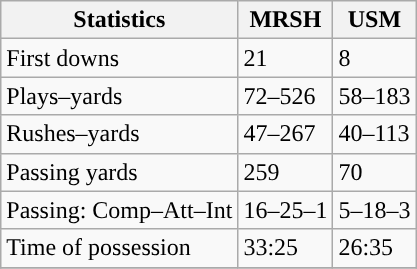<table class="wikitable" style="float: left;">
<tr>
<th>Statistics</th>
<th>MRSH</th>
<th>USM</th>
</tr>
<tr>
<td>First downs</td>
<td>21</td>
<td>8</td>
</tr>
<tr>
<td>Plays–yards</td>
<td>72–526</td>
<td>58–183</td>
</tr>
<tr>
<td>Rushes–yards</td>
<td>47–267</td>
<td>40–113</td>
</tr>
<tr>
<td>Passing yards</td>
<td>259</td>
<td>70</td>
</tr>
<tr>
<td>Passing: Comp–Att–Int</td>
<td>16–25–1</td>
<td>5–18–3</td>
</tr>
<tr>
<td>Time of possession</td>
<td>33:25</td>
<td>26:35</td>
</tr>
<tr>
</tr>
</table>
